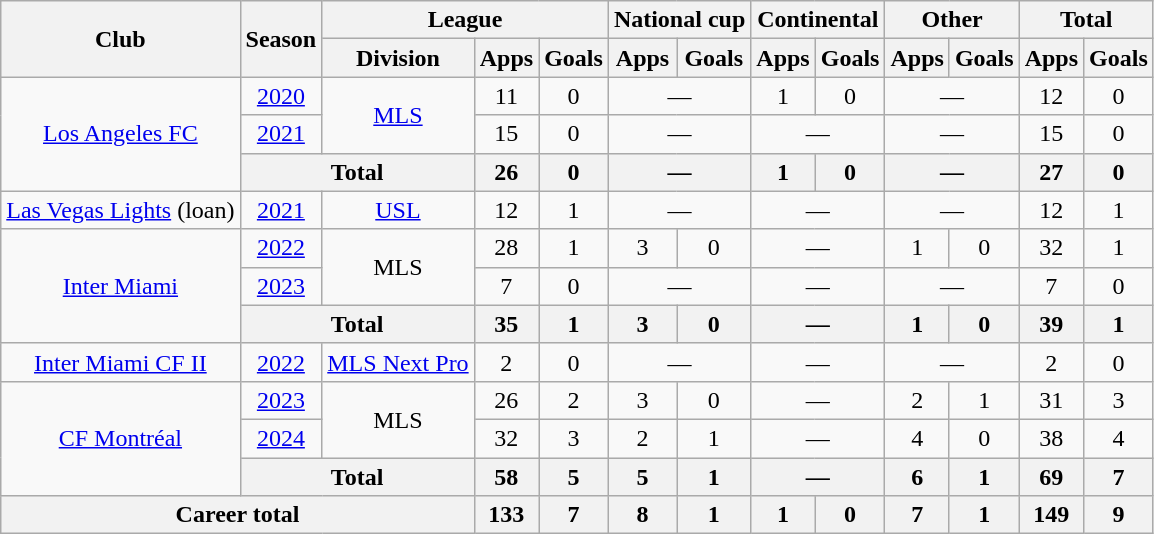<table class="wikitable" style="text-align: center;">
<tr>
<th rowspan="2">Club</th>
<th rowspan="2">Season</th>
<th colspan="3">League</th>
<th colspan="2">National cup</th>
<th colspan="2">Continental</th>
<th colspan="2">Other</th>
<th colspan="2">Total</th>
</tr>
<tr>
<th>Division</th>
<th>Apps</th>
<th>Goals</th>
<th>Apps</th>
<th>Goals</th>
<th>Apps</th>
<th>Goals</th>
<th>Apps</th>
<th>Goals</th>
<th>Apps</th>
<th>Goals</th>
</tr>
<tr>
<td rowspan="3"><a href='#'>Los Angeles FC</a></td>
<td><a href='#'>2020</a></td>
<td rowspan="2"><a href='#'>MLS</a></td>
<td>11</td>
<td>0</td>
<td colspan="2">—</td>
<td>1</td>
<td>0</td>
<td colspan="2">—</td>
<td>12</td>
<td>0</td>
</tr>
<tr>
<td><a href='#'>2021</a></td>
<td>15</td>
<td>0</td>
<td colspan="2">—</td>
<td colspan="2">—</td>
<td colspan="2">—</td>
<td>15</td>
<td>0</td>
</tr>
<tr>
<th colspan="2">Total</th>
<th>26</th>
<th>0</th>
<th colspan="2">—</th>
<th>1</th>
<th>0</th>
<th colspan="2">—</th>
<th>27</th>
<th>0</th>
</tr>
<tr>
<td><a href='#'>Las Vegas Lights</a> (loan)</td>
<td><a href='#'>2021</a></td>
<td><a href='#'>USL</a></td>
<td>12</td>
<td>1</td>
<td colspan="2">—</td>
<td colspan="2">—</td>
<td colspan="2">—</td>
<td>12</td>
<td>1</td>
</tr>
<tr>
<td rowspan="3"><a href='#'>Inter Miami</a></td>
<td><a href='#'>2022</a></td>
<td rowspan="2">MLS</td>
<td>28</td>
<td>1</td>
<td>3</td>
<td>0</td>
<td colspan="2">—</td>
<td>1</td>
<td>0</td>
<td>32</td>
<td>1</td>
</tr>
<tr>
<td><a href='#'>2023</a></td>
<td>7</td>
<td>0</td>
<td colspan="2">—</td>
<td colspan="2">—</td>
<td colspan="2">—</td>
<td>7</td>
<td>0</td>
</tr>
<tr>
<th colspan="2">Total</th>
<th>35</th>
<th>1</th>
<th>3</th>
<th>0</th>
<th colspan="2">—</th>
<th>1</th>
<th>0</th>
<th>39</th>
<th>1</th>
</tr>
<tr>
<td><a href='#'>Inter Miami CF II</a></td>
<td><a href='#'>2022</a></td>
<td><a href='#'>MLS Next Pro</a></td>
<td>2</td>
<td>0</td>
<td colspan="2">—</td>
<td colspan="2">—</td>
<td colspan="2">—</td>
<td>2</td>
<td>0</td>
</tr>
<tr>
<td rowspan="3"><a href='#'>CF Montréal</a></td>
<td><a href='#'>2023</a></td>
<td rowspan="2">MLS</td>
<td>26</td>
<td>2</td>
<td>3</td>
<td>0</td>
<td colspan="2">—</td>
<td>2</td>
<td>1</td>
<td>31</td>
<td>3</td>
</tr>
<tr>
<td><a href='#'>2024</a></td>
<td>32</td>
<td>3</td>
<td>2</td>
<td>1</td>
<td colspan="2">—</td>
<td>4</td>
<td>0</td>
<td>38</td>
<td>4</td>
</tr>
<tr>
<th colspan="2">Total</th>
<th>58</th>
<th>5</th>
<th>5</th>
<th>1</th>
<th colspan="2">—</th>
<th>6</th>
<th>1</th>
<th>69</th>
<th>7</th>
</tr>
<tr>
<th colspan="3">Career total</th>
<th>133</th>
<th>7</th>
<th>8</th>
<th>1</th>
<th>1</th>
<th>0</th>
<th>7</th>
<th>1</th>
<th>149</th>
<th>9</th>
</tr>
</table>
